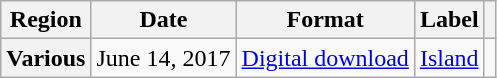<table class="wikitable plainrowheaders">
<tr>
<th scope="col">Region</th>
<th scope="col">Date</th>
<th scope="col">Format</th>
<th scope="col">Label</th>
<th scope="col"></th>
</tr>
<tr>
<th scope="row">Various</th>
<td>June 14, 2017</td>
<td><a href='#'>Digital download</a></td>
<td><a href='#'>Island</a></td>
<td align="center"></td>
</tr>
</table>
